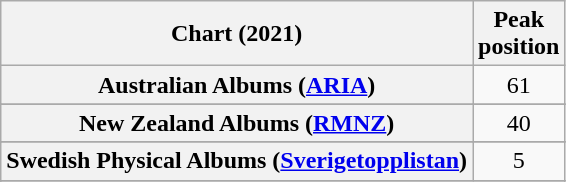<table class="wikitable sortable plainrowheaders" style="text-align:center">
<tr>
<th scope="col">Chart (2021)</th>
<th scope="col">Peak<br>position</th>
</tr>
<tr>
<th scope="row">Australian Albums (<a href='#'>ARIA</a>)</th>
<td>61</td>
</tr>
<tr>
</tr>
<tr>
</tr>
<tr>
</tr>
<tr>
</tr>
<tr>
</tr>
<tr>
<th scope="row">New Zealand Albums (<a href='#'>RMNZ</a>)</th>
<td>40</td>
</tr>
<tr>
</tr>
<tr>
<th scope="row">Swedish Physical Albums (<a href='#'>Sverigetopplistan</a>)</th>
<td>5</td>
</tr>
<tr>
</tr>
<tr>
</tr>
<tr>
</tr>
<tr>
</tr>
<tr>
</tr>
<tr>
</tr>
</table>
